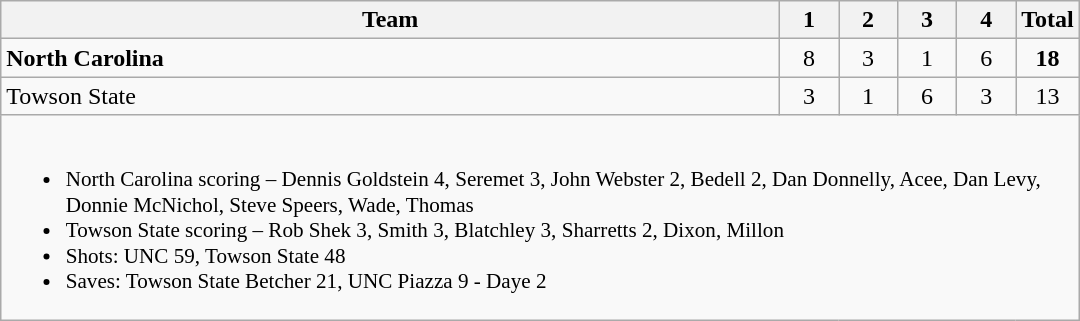<table class="wikitable" style="text-align:center; max-width:45em">
<tr>
<th>Team</th>
<th style="width:2em">1</th>
<th style="width:2em">2</th>
<th style="width:2em">3</th>
<th style="width:2em">4</th>
<th style="width:2em">Total</th>
</tr>
<tr>
<td style="text-align:left"><strong>North Carolina</strong></td>
<td>8</td>
<td>3</td>
<td>1</td>
<td>6</td>
<td><strong>18</strong></td>
</tr>
<tr>
<td style="text-align:left">Towson State</td>
<td>3</td>
<td>1</td>
<td>6</td>
<td>3</td>
<td>13</td>
</tr>
<tr>
<td colspan=6 style="text-align:left; font-size:88%;"><br><ul><li>North Carolina scoring – Dennis Goldstein 4, Seremet 3, John Webster 2, Bedell 2, Dan Donnelly, Acee, Dan Levy, Donnie McNichol, Steve Speers, Wade, Thomas</li><li>Towson State scoring – Rob Shek 3, Smith 3, Blatchley 3, Sharretts 2, Dixon, Millon</li><li>Shots: UNC 59, Towson State 48</li><li>Saves: Towson State Betcher 21, UNC Piazza 9 - Daye 2</li></ul></td>
</tr>
</table>
